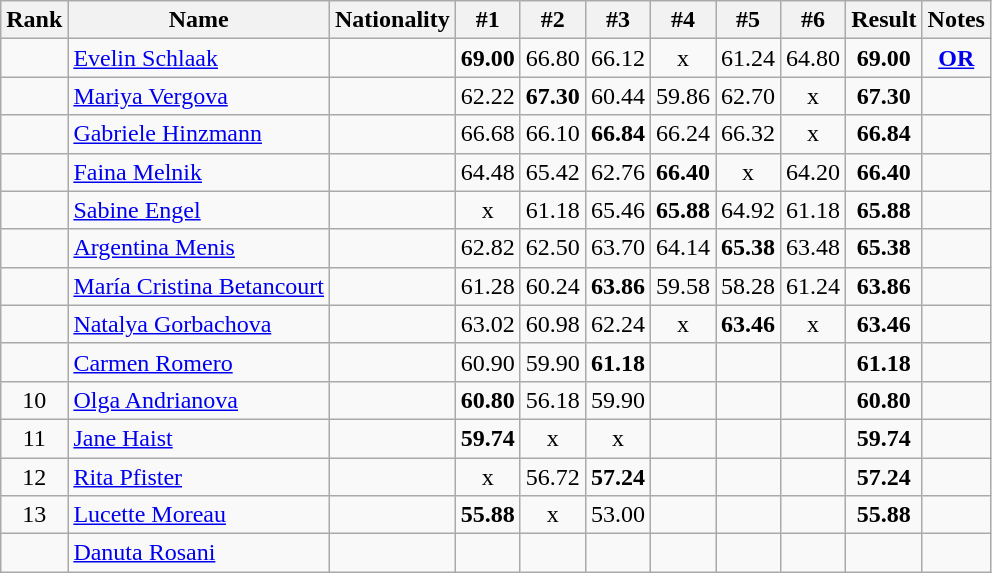<table class="wikitable sortable" style="text-align:center">
<tr>
<th>Rank</th>
<th>Name</th>
<th>Nationality</th>
<th>#1</th>
<th>#2</th>
<th>#3</th>
<th>#4</th>
<th>#5</th>
<th>#6</th>
<th>Result</th>
<th>Notes</th>
</tr>
<tr>
<td></td>
<td align=left><a href='#'>Evelin Schlaak</a></td>
<td align=left></td>
<td><strong>69.00</strong></td>
<td>66.80</td>
<td>66.12</td>
<td>x</td>
<td>61.24</td>
<td>64.80</td>
<td><strong>69.00</strong></td>
<td><strong><a href='#'>OR</a></strong></td>
</tr>
<tr>
<td></td>
<td align=left><a href='#'>Mariya Vergova</a></td>
<td align=left></td>
<td>62.22</td>
<td><strong>67.30</strong></td>
<td>60.44</td>
<td>59.86</td>
<td>62.70</td>
<td>x</td>
<td><strong>67.30</strong></td>
<td></td>
</tr>
<tr>
<td></td>
<td align=left><a href='#'>Gabriele Hinzmann</a></td>
<td align=left></td>
<td>66.68</td>
<td>66.10</td>
<td><strong>66.84</strong></td>
<td>66.24</td>
<td>66.32</td>
<td>x</td>
<td><strong>66.84</strong></td>
<td></td>
</tr>
<tr>
<td></td>
<td align=left><a href='#'>Faina Melnik</a></td>
<td align=left></td>
<td>64.48</td>
<td>65.42</td>
<td>62.76</td>
<td><strong>66.40</strong></td>
<td>x</td>
<td>64.20</td>
<td><strong>66.40</strong></td>
<td></td>
</tr>
<tr>
<td></td>
<td align=left><a href='#'>Sabine Engel</a></td>
<td align=left></td>
<td>x</td>
<td>61.18</td>
<td>65.46</td>
<td><strong>65.88</strong></td>
<td>64.92</td>
<td>61.18</td>
<td><strong>65.88</strong></td>
<td></td>
</tr>
<tr>
<td></td>
<td align=left><a href='#'>Argentina Menis</a></td>
<td align=left></td>
<td>62.82</td>
<td>62.50</td>
<td>63.70</td>
<td>64.14</td>
<td><strong>65.38</strong></td>
<td>63.48</td>
<td><strong>65.38</strong></td>
<td></td>
</tr>
<tr>
<td></td>
<td align=left><a href='#'>María Cristina Betancourt</a></td>
<td align=left></td>
<td>61.28</td>
<td>60.24</td>
<td><strong>63.86</strong></td>
<td>59.58</td>
<td>58.28</td>
<td>61.24</td>
<td><strong>63.86</strong></td>
<td></td>
</tr>
<tr>
<td></td>
<td align=left><a href='#'>Natalya Gorbachova</a></td>
<td align=left></td>
<td>63.02</td>
<td>60.98</td>
<td>62.24</td>
<td>x</td>
<td><strong>63.46</strong></td>
<td>x</td>
<td><strong>63.46</strong></td>
<td></td>
</tr>
<tr>
<td></td>
<td align=left><a href='#'>Carmen Romero</a></td>
<td align=left></td>
<td>60.90</td>
<td>59.90</td>
<td><strong>61.18</strong></td>
<td></td>
<td></td>
<td></td>
<td><strong>61.18</strong></td>
<td></td>
</tr>
<tr>
<td>10</td>
<td align=left><a href='#'>Olga Andrianova</a></td>
<td align=left></td>
<td><strong>60.80</strong></td>
<td>56.18</td>
<td>59.90</td>
<td></td>
<td></td>
<td></td>
<td><strong>60.80</strong></td>
<td></td>
</tr>
<tr>
<td>11</td>
<td align=left><a href='#'>Jane Haist</a></td>
<td align=left></td>
<td><strong>59.74</strong></td>
<td>x</td>
<td>x</td>
<td></td>
<td></td>
<td></td>
<td><strong>59.74</strong></td>
<td></td>
</tr>
<tr>
<td>12</td>
<td align=left><a href='#'>Rita Pfister</a></td>
<td align=left></td>
<td>x</td>
<td>56.72</td>
<td><strong>57.24</strong></td>
<td></td>
<td></td>
<td></td>
<td><strong>57.24</strong></td>
<td></td>
</tr>
<tr>
<td>13</td>
<td align=left><a href='#'>Lucette Moreau</a></td>
<td align=left></td>
<td><strong>55.88</strong></td>
<td>x</td>
<td>53.00</td>
<td></td>
<td></td>
<td></td>
<td><strong>55.88</strong></td>
<td></td>
</tr>
<tr>
<td></td>
<td align=left><a href='#'>Danuta Rosani</a></td>
<td align=left></td>
<td></td>
<td></td>
<td></td>
<td></td>
<td></td>
<td></td>
<td><strong></strong></td>
<td></td>
</tr>
</table>
